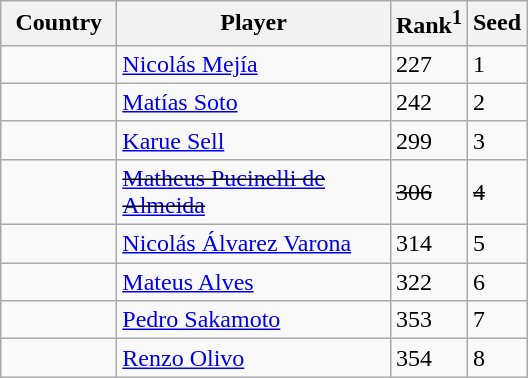<table class="sortable wikitable">
<tr>
<th width="70">Country</th>
<th width="175">Player</th>
<th>Rank<sup>1</sup></th>
<th>Seed</th>
</tr>
<tr>
<td></td>
<td><a href='#'>Nicolás Mejía</a></td>
<td>227</td>
<td>1</td>
</tr>
<tr>
<td></td>
<td><a href='#'>Matías Soto</a></td>
<td>242</td>
<td>2</td>
</tr>
<tr>
<td></td>
<td><a href='#'>Karue Sell</a></td>
<td>299</td>
<td>3</td>
</tr>
<tr>
<td><s></s></td>
<td><s><a href='#'>Matheus Pucinelli de Almeida</a></s></td>
<td><s>306</s></td>
<td><s>4</s></td>
</tr>
<tr>
<td></td>
<td><a href='#'>Nicolás Álvarez Varona</a></td>
<td>314</td>
<td>5</td>
</tr>
<tr>
<td></td>
<td><a href='#'>Mateus Alves</a></td>
<td>322</td>
<td>6</td>
</tr>
<tr>
<td></td>
<td><a href='#'>Pedro Sakamoto</a></td>
<td>353</td>
<td>7</td>
</tr>
<tr>
<td></td>
<td><a href='#'>Renzo Olivo</a></td>
<td>354</td>
<td>8</td>
</tr>
</table>
